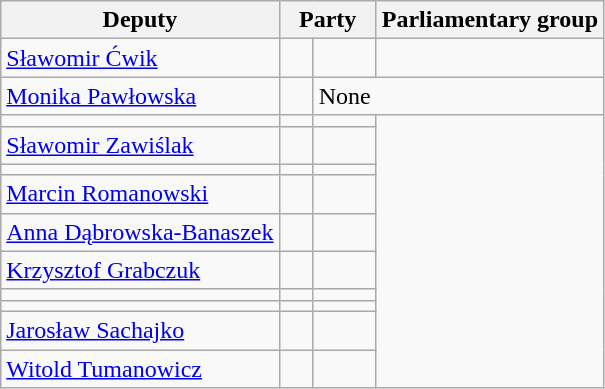<table class="wikitable">
<tr>
<th>Deputy</th>
<th colspan="2">Party</th>
<th colspan="2">Parliamentary group</th>
</tr>
<tr>
<td><a href='#'>Sławomir Ćwik</a></td>
<td></td>
<td></td>
</tr>
<tr>
<td><a href='#'>Monika Pawłowska</a></td>
<td></td>
<td colspan=2>None</td>
</tr>
<tr>
<td></td>
<td></td>
<td></td>
</tr>
<tr>
<td><a href='#'>Sławomir Zawiślak</a></td>
<td></td>
<td></td>
</tr>
<tr>
<td></td>
<td></td>
<td></td>
</tr>
<tr>
<td><a href='#'>Marcin Romanowski</a></td>
<td></td>
<td></td>
</tr>
<tr>
<td><a href='#'>Anna Dąbrowska-Banaszek</a></td>
<td></td>
<td></td>
</tr>
<tr>
<td><a href='#'>Krzysztof Grabczuk</a></td>
<td></td>
<td></td>
</tr>
<tr>
<td></td>
<td></td>
<td></td>
</tr>
<tr>
<td></td>
<td></td>
<td></td>
</tr>
<tr>
<td><a href='#'>Jarosław Sachajko</a></td>
<td></td>
<td></td>
</tr>
<tr>
<td><a href='#'>Witold Tumanowicz</a></td>
<td></td>
<td></td>
</tr>
</table>
